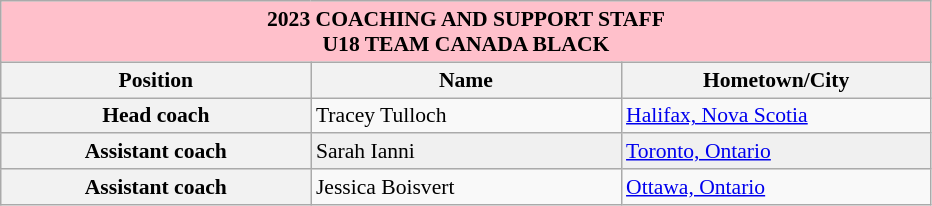<table class="wikitable" style="text-align:left; font-size:90%;">
<tr>
<th style=background:pink colspan=3>2023 COACHING AND SUPPORT STAFF<br>U18 TEAM CANADA BLACK</th>
</tr>
<tr>
<th align=left width=200>Position</th>
<th align=left width=200>Name</th>
<th align=left width=200>Hometown/City</th>
</tr>
<tr>
<th align=left>Head coach</th>
<td>Tracey Tulloch</td>
<td><a href='#'>Halifax, Nova Scotia</a></td>
</tr>
<tr bgcolor=#f0f0f0>
<th align=left>Assistant coach</th>
<td align=left>Sarah Ianni</td>
<td><a href='#'>Toronto, Ontario</a></td>
</tr>
<tr>
<th align=left>Assistant coach</th>
<td align=left>Jessica Boisvert</td>
<td><a href='#'>Ottawa, Ontario</a></td>
</tr>
</table>
